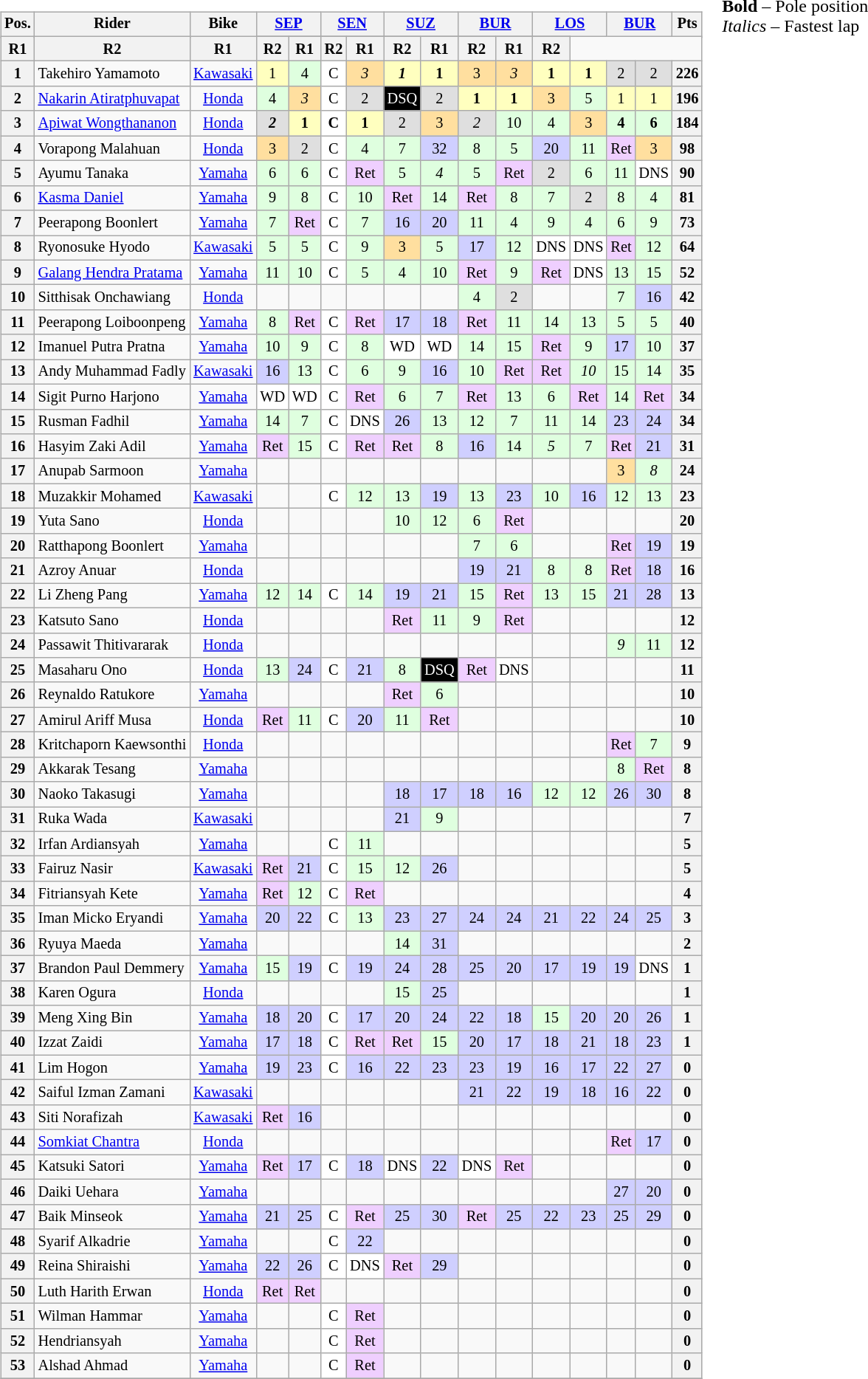<table>
<tr>
<td><br><table class="wikitable" style="font-size:85%; text-align:center;">
<tr>
<th rowspan="2">Pos.</th>
<th rowspan="2">Rider</th>
<th rowspan="2">Bike</th>
<th colspan="2"><a href='#'>SEP</a><br></th>
<th colspan="2"><a href='#'>SEN</a><br></th>
<th colspan="2"><a href='#'>SUZ</a><br></th>
<th colspan="2"><a href='#'>BUR</a><br></th>
<th colspan="2"><a href='#'>LOS</a><br></th>
<th colspan="2"><a href='#'>BUR</a><br></th>
<th rowspan="2">Pts</th>
</tr>
<tr>
</tr>
<tr>
<th>R1</th>
<th>R2</th>
<th>R1</th>
<th>R2</th>
<th>R1</th>
<th>R2</th>
<th>R1</th>
<th>R2</th>
<th>R1</th>
<th>R2</th>
<th>R1</th>
<th>R2</th>
</tr>
<tr>
<th>1</th>
<td align=left> Takehiro Yamamoto</td>
<td><a href='#'>Kawasaki</a></td>
<td style="background:#ffffbf;">1</td>
<td style="background:#dfffdf;">4</td>
<td style="background:#ffffff;">C</td>
<td style="background:#ffdf9f;"><em>3</em></td>
<td style="background:#ffffbf;"><strong><em>1</em></strong></td>
<td style="background:#ffffbf;"><strong>1</strong></td>
<td style="background:#ffdf9f;">3</td>
<td style="background:#ffdf9f;"><em>3</em></td>
<td style="background:#ffffbf;"><strong>1</strong></td>
<td style="background:#ffffbf;"><strong>1</strong></td>
<td style="background:#dfdfdf;">2</td>
<td style="background:#dfdfdf;">2</td>
<th>226</th>
</tr>
<tr>
<th>2</th>
<td align=left> <a href='#'>Nakarin Atiratphuvapat</a></td>
<td><a href='#'>Honda</a></td>
<td style="background:#dfffdf;">4</td>
<td style="background:#ffdf9f;"><em>3</em></td>
<td style="background:#ffffff;">C</td>
<td style="background:#dfdfdf;">2</td>
<td style="background:black; color:white;">DSQ</td>
<td style="background:#dfdfdf;">2</td>
<td style="background:#ffffbf;"><strong>1</strong></td>
<td style="background:#ffffbf;"><strong>1</strong></td>
<td style="background:#ffdf9f;">3</td>
<td style="background:#dfffdf;">5</td>
<td style="background:#ffffbf;">1</td>
<td style="background:#ffffbf;">1</td>
<th>196</th>
</tr>
<tr>
<th>3</th>
<td align=left> <a href='#'>Apiwat Wongthananon</a></td>
<td><a href='#'>Honda</a></td>
<td style="background:#dfdfdf;"><strong><em>2</em></strong></td>
<td style="background:#ffffbf;"><strong>1</strong></td>
<td style="background:#ffffff;"><strong>C</strong></td>
<td style="background:#ffffbf;"><strong>1</strong></td>
<td style="background:#dfdfdf;">2</td>
<td style="background:#ffdf9f;">3</td>
<td style="background:#dfdfdf;"><em>2</em></td>
<td style="background:#dfffdf;">10</td>
<td style="background:#dfffdf;">4</td>
<td style="background:#ffdf9f;">3</td>
<td style="background:#dfffdf;"><strong>4</strong></td>
<td style="background:#dfffdf;"><strong>6</strong></td>
<th>184</th>
</tr>
<tr>
<th>4</th>
<td align=left> Vorapong Malahuan</td>
<td><a href='#'>Honda</a></td>
<td style="background:#ffdf9f;">3</td>
<td style="background:#dfdfdf;">2</td>
<td style="background:#ffffff;">C</td>
<td style="background:#dfffdf;">4</td>
<td style="background:#dfffdf;">7</td>
<td style="background:#cfcfff;">32</td>
<td style="background:#dfffdf;">8</td>
<td style="background:#dfffdf;">5</td>
<td style="background:#cfcfff;">20</td>
<td style="background:#dfffdf;">11</td>
<td style="background:#efcfff;">Ret</td>
<td style="background:#ffdf9f;">3</td>
<th>98</th>
</tr>
<tr>
<th>5</th>
<td align=left> Ayumu Tanaka</td>
<td><a href='#'>Yamaha</a></td>
<td style="background:#dfffdf;">6</td>
<td style="background:#dfffdf;">6</td>
<td style="background:#ffffff;">C</td>
<td style="background:#efcfff;">Ret</td>
<td style="background:#dfffdf;">5</td>
<td style="background:#dfffdf;"><em>4</em></td>
<td style="background:#dfffdf;">5</td>
<td style="background:#efcfff;">Ret</td>
<td style="background:#dfdfdf;">2</td>
<td style="background:#dfffdf;">6</td>
<td style="background:#dfffdf;">11</td>
<td style="background:#ffffff;">DNS</td>
<th>90</th>
</tr>
<tr>
<th>6</th>
<td align=left> <a href='#'>Kasma Daniel</a></td>
<td><a href='#'>Yamaha</a></td>
<td style="background:#dfffdf;">9</td>
<td style="background:#dfffdf;">8</td>
<td style="background:#ffffff;">C</td>
<td style="background:#dfffdf;">10</td>
<td style="background:#efcfff;">Ret</td>
<td style="background:#dfffdf;">14</td>
<td style="background:#efcfff;">Ret</td>
<td style="background:#dfffdf;">8</td>
<td style="background:#dfffdf;">7</td>
<td style="background:#dfdfdf;">2</td>
<td style="background:#dfffdf;">8</td>
<td style="background:#dfffdf;">4</td>
<th>81</th>
</tr>
<tr>
<th>7</th>
<td align=left> Peerapong Boonlert</td>
<td><a href='#'>Yamaha</a></td>
<td style="background:#dfffdf;">7</td>
<td style="background:#efcfff;">Ret</td>
<td style="background:#ffffff;">C</td>
<td style="background:#dfffdf;">7</td>
<td style="background:#cfcfff;">16</td>
<td style="background:#cfcfff;">20</td>
<td style="background:#dfffdf;">11</td>
<td style="background:#dfffdf;">4</td>
<td style="background:#dfffdf;">9</td>
<td style="background:#dfffdf;">4</td>
<td style="background:#dfffdf;">6</td>
<td style="background:#dfffdf;">9</td>
<th>73</th>
</tr>
<tr>
<th>8</th>
<td align=left> Ryonosuke Hyodo</td>
<td><a href='#'>Kawasaki</a></td>
<td style="background:#dfffdf;">5</td>
<td style="background:#dfffdf;">5</td>
<td style="background:#ffffff;">C</td>
<td style="background:#dfffdf;">9</td>
<td style="background:#ffdf9f;">3</td>
<td style="background:#dfffdf;">5</td>
<td style="background:#cfcfff;">17</td>
<td style="background:#dfffdf;">12</td>
<td style="background:#ffffff;">DNS</td>
<td style="background:#ffffff;">DNS</td>
<td style="background:#efcfff;">Ret</td>
<td style="background:#dfffdf;">12</td>
<th>64</th>
</tr>
<tr>
<th>9</th>
<td align=left> <a href='#'>Galang Hendra Pratama</a></td>
<td><a href='#'>Yamaha</a></td>
<td style="background:#dfffdf;">11</td>
<td style="background:#dfffdf;">10</td>
<td style="background:#ffffff;">C</td>
<td style="background:#dfffdf;">5</td>
<td style="background:#dfffdf;">4</td>
<td style="background:#dfffdf;">10</td>
<td style="background:#efcfff;">Ret</td>
<td style="background:#dfffdf;">9</td>
<td style="background:#efcfff;">Ret</td>
<td style="background:#ffffff;">DNS</td>
<td style="background:#dfffdf;">13</td>
<td style="background:#dfffdf;">15</td>
<th>52</th>
</tr>
<tr>
<th>10</th>
<td align=left> Sitthisak Onchawiang</td>
<td><a href='#'>Honda</a></td>
<td></td>
<td></td>
<td></td>
<td></td>
<td></td>
<td></td>
<td style="background:#dfffdf;">4</td>
<td style="background:#dfdfdf;">2</td>
<td></td>
<td></td>
<td style="background:#dfffdf;">7</td>
<td style="background:#cfcfff;">16</td>
<th>42</th>
</tr>
<tr>
<th>11</th>
<td align=left> Peerapong Loiboonpeng</td>
<td><a href='#'>Yamaha</a></td>
<td style="background:#dfffdf;">8</td>
<td style="background:#efcfff;">Ret</td>
<td style="background:#ffffff;">C</td>
<td style="background:#efcfff;">Ret</td>
<td style="background:#cfcfff;">17</td>
<td style="background:#cfcfff;">18</td>
<td style="background:#efcfff;">Ret</td>
<td style="background:#dfffdf;">11</td>
<td style="background:#dfffdf;">14</td>
<td style="background:#dfffdf;">13</td>
<td style="background:#dfffdf;">5</td>
<td style="background:#dfffdf;">5</td>
<th>40</th>
</tr>
<tr>
<th>12</th>
<td align=left> Imanuel Putra Pratna</td>
<td><a href='#'>Yamaha</a></td>
<td style="background:#dfffdf;">10</td>
<td style="background:#dfffdf;">9</td>
<td style="background:#ffffff;">C</td>
<td style="background:#dfffdf;">8</td>
<td style="background:#ffffff;">WD</td>
<td style="background:#ffffff;">WD</td>
<td style="background:#dfffdf;">14</td>
<td style="background:#dfffdf;">15</td>
<td style="background:#efcfff;">Ret</td>
<td style="background:#dfffdf;">9</td>
<td style="background:#cfcfff;">17</td>
<td style="background:#dfffdf;">10</td>
<th>37</th>
</tr>
<tr>
<th>13</th>
<td align=left> Andy Muhammad Fadly</td>
<td><a href='#'>Kawasaki</a></td>
<td style="background:#cfcfff;">16</td>
<td style="background:#dfffdf;">13</td>
<td style="background:#ffffff;">C</td>
<td style="background:#dfffdf;">6</td>
<td style="background:#dfffdf;">9</td>
<td style="background:#cfcfff;">16</td>
<td style="background:#dfffdf;">10</td>
<td style="background:#efcfff;">Ret</td>
<td style="background:#efcfff;">Ret</td>
<td style="background:#dfffdf;"><em>10</em></td>
<td style="background:#dfffdf;">15</td>
<td style="background:#dfffdf;">14</td>
<th>35</th>
</tr>
<tr>
<th>14</th>
<td align=left> Sigit Purno Harjono</td>
<td><a href='#'>Yamaha</a></td>
<td style="background:#ffffff;">WD</td>
<td style="background:#ffffff;">WD</td>
<td style="background:#ffffff;">C</td>
<td style="background:#efcfff;">Ret</td>
<td style="background:#dfffdf;">6</td>
<td style="background:#dfffdf;">7</td>
<td style="background:#efcfff;">Ret</td>
<td style="background:#dfffdf;">13</td>
<td style="background:#dfffdf;">6</td>
<td style="background:#efcfff;">Ret</td>
<td style="background:#dfffdf;">14</td>
<td style="background:#efcfff;">Ret</td>
<th>34</th>
</tr>
<tr>
<th>15</th>
<td align=left> Rusman Fadhil</td>
<td><a href='#'>Yamaha</a></td>
<td style="background:#dfffdf;">14</td>
<td style="background:#dfffdf;">7</td>
<td style="background:#ffffff;">C</td>
<td style="background:#ffffff;">DNS</td>
<td style="background:#cfcfff;">26</td>
<td style="background:#dfffdf;">13</td>
<td style="background:#dfffdf;">12</td>
<td style="background:#dfffdf;">7</td>
<td style="background:#dfffdf;">11</td>
<td style="background:#dfffdf;">14</td>
<td style="background:#cfcfff;">23</td>
<td style="background:#cfcfff;">24</td>
<th>34</th>
</tr>
<tr>
<th>16</th>
<td align=left> Hasyim Zaki Adil</td>
<td><a href='#'>Yamaha</a></td>
<td style="background:#efcfff;">Ret</td>
<td style="background:#dfffdf;">15</td>
<td style="background:#ffffff;">C</td>
<td style="background:#efcfff;">Ret</td>
<td style="background:#efcfff;">Ret</td>
<td style="background:#dfffdf;">8</td>
<td style="background:#cfcfff;">16</td>
<td style="background:#dfffdf;">14</td>
<td style="background:#dfffdf;"><em>5</em></td>
<td style="background:#dfffdf;">7</td>
<td style="background:#efcfff;">Ret</td>
<td style="background:#cfcfff;">21</td>
<th>31</th>
</tr>
<tr>
<th>17</th>
<td align=left> Anupab Sarmoon</td>
<td><a href='#'>Yamaha</a></td>
<td></td>
<td></td>
<td></td>
<td></td>
<td></td>
<td></td>
<td></td>
<td></td>
<td></td>
<td></td>
<td style="background:#ffdf9f;">3</td>
<td style="background:#dfffdf;"><em>8</em></td>
<th>24</th>
</tr>
<tr>
<th>18</th>
<td align=left> Muzakkir Mohamed</td>
<td><a href='#'>Kawasaki</a></td>
<td></td>
<td></td>
<td style="background:#ffffff;">C</td>
<td style="background:#dfffdf;">12</td>
<td style="background:#dfffdf;">13</td>
<td style="background:#cfcfff;">19</td>
<td style="background:#dfffdf;">13</td>
<td style="background:#cfcfff;">23</td>
<td style="background:#dfffdf;">10</td>
<td style="background:#cfcfff;">16</td>
<td style="background:#dfffdf;">12</td>
<td style="background:#dfffdf;">13</td>
<th>23</th>
</tr>
<tr>
<th>19</th>
<td align=left> Yuta Sano</td>
<td><a href='#'>Honda</a></td>
<td></td>
<td></td>
<td></td>
<td></td>
<td style="background:#dfffdf;">10</td>
<td style="background:#dfffdf;">12</td>
<td style="background:#dfffdf;">6</td>
<td style="background:#efcfff;">Ret</td>
<td></td>
<td></td>
<td></td>
<td></td>
<th>20</th>
</tr>
<tr>
<th>20</th>
<td align=left> Ratthapong Boonlert</td>
<td><a href='#'>Yamaha</a></td>
<td></td>
<td></td>
<td></td>
<td></td>
<td></td>
<td></td>
<td style="background:#dfffdf;">7</td>
<td style="background:#dfffdf;">6</td>
<td></td>
<td></td>
<td style="background:#efcfff;">Ret</td>
<td style="background:#cfcfff;">19</td>
<th>19</th>
</tr>
<tr>
<th>21</th>
<td align=left> Azroy Anuar</td>
<td><a href='#'>Honda</a></td>
<td></td>
<td></td>
<td></td>
<td></td>
<td></td>
<td></td>
<td style="background:#cfcfff;">19</td>
<td style="background:#cfcfff;">21</td>
<td style="background:#dfffdf;">8</td>
<td style="background:#dfffdf;">8</td>
<td style="background:#efcfff;">Ret</td>
<td style="background:#cfcfff;">18</td>
<th>16</th>
</tr>
<tr>
<th>22</th>
<td align=left> Li Zheng Pang</td>
<td><a href='#'>Yamaha</a></td>
<td style="background:#dfffdf;">12</td>
<td style="background:#dfffdf;">14</td>
<td style="background:#ffffff;">C</td>
<td style="background:#dfffdf;">14</td>
<td style="background:#cfcfff;">19</td>
<td style="background:#cfcfff;">21</td>
<td style="background:#dfffdf;">15</td>
<td style="background:#efcfff;">Ret</td>
<td style="background:#dfffdf;">13</td>
<td style="background:#dfffdf;">15</td>
<td style="background:#cfcfff;">21</td>
<td style="background:#cfcfff;">28</td>
<th>13</th>
</tr>
<tr>
<th>23</th>
<td align=left> Katsuto Sano</td>
<td><a href='#'>Honda</a></td>
<td></td>
<td></td>
<td></td>
<td></td>
<td style="background:#efcfff;">Ret</td>
<td style="background:#dfffdf;">11</td>
<td style="background:#dfffdf;">9</td>
<td style="background:#efcfff;">Ret</td>
<td></td>
<td></td>
<td></td>
<td></td>
<th>12</th>
</tr>
<tr>
<th>24</th>
<td align=left> Passawit Thitivararak</td>
<td><a href='#'>Honda</a></td>
<td></td>
<td></td>
<td></td>
<td></td>
<td></td>
<td></td>
<td></td>
<td></td>
<td></td>
<td></td>
<td style="background:#dfffdf;"><em>9</em></td>
<td style="background:#dfffdf;">11</td>
<th>12</th>
</tr>
<tr>
<th>25</th>
<td align=left> Masaharu Ono</td>
<td><a href='#'>Honda</a></td>
<td style="background:#dfffdf;">13</td>
<td style="background:#cfcfff;">24</td>
<td style="background:#ffffff;">C</td>
<td style="background:#cfcfff;">21</td>
<td style="background:#dfffdf;">8</td>
<td style="background:black; color:white;">DSQ</td>
<td style="background:#efcfff;">Ret</td>
<td style="background:#ffffff;">DNS</td>
<td></td>
<td></td>
<td></td>
<td></td>
<th>11</th>
</tr>
<tr>
<th>26</th>
<td align=left> Reynaldo Ratukore</td>
<td><a href='#'>Yamaha</a></td>
<td></td>
<td></td>
<td></td>
<td></td>
<td style="background:#efcfff;">Ret</td>
<td style="background:#dfffdf;">6</td>
<td></td>
<td></td>
<td></td>
<td></td>
<td></td>
<td></td>
<th>10</th>
</tr>
<tr>
<th>27</th>
<td align=left> Amirul Ariff Musa</td>
<td><a href='#'>Honda</a></td>
<td style="background:#efcfff;">Ret</td>
<td style="background:#dfffdf;">11</td>
<td style="background:#ffffff;">C</td>
<td style="background:#cfcfff;">20</td>
<td style="background:#dfffdf;">11</td>
<td style="background:#efcfff;">Ret</td>
<td></td>
<td></td>
<td></td>
<td></td>
<td></td>
<td></td>
<th>10</th>
</tr>
<tr>
<th>28</th>
<td align=left> Kritchaporn Kaewsonthi</td>
<td><a href='#'>Honda</a></td>
<td></td>
<td></td>
<td></td>
<td></td>
<td></td>
<td></td>
<td></td>
<td></td>
<td></td>
<td></td>
<td style="background:#efcfff;">Ret</td>
<td style="background:#dfffdf;">7</td>
<th>9</th>
</tr>
<tr>
<th>29</th>
<td align=left> Akkarak Tesang</td>
<td><a href='#'>Yamaha</a></td>
<td></td>
<td></td>
<td></td>
<td></td>
<td></td>
<td></td>
<td></td>
<td></td>
<td></td>
<td></td>
<td style="background:#dfffdf;">8</td>
<td style="background:#efcfff;">Ret</td>
<th>8</th>
</tr>
<tr>
<th>30</th>
<td align=left> Naoko Takasugi</td>
<td><a href='#'>Yamaha</a></td>
<td></td>
<td></td>
<td></td>
<td></td>
<td style="background:#cfcfff;">18</td>
<td style="background:#cfcfff;">17</td>
<td style="background:#cfcfff;">18</td>
<td style="background:#cfcfff;">16</td>
<td style="background:#dfffdf;">12</td>
<td style="background:#dfffdf;">12</td>
<td style="background:#cfcfff;">26</td>
<td style="background:#cfcfff;">30</td>
<th>8</th>
</tr>
<tr>
<th>31</th>
<td align=left> Ruka Wada</td>
<td><a href='#'>Kawasaki</a></td>
<td></td>
<td></td>
<td></td>
<td></td>
<td style="background:#cfcfff;">21</td>
<td style="background:#dfffdf;">9</td>
<td></td>
<td></td>
<td></td>
<td></td>
<td></td>
<td></td>
<th>7</th>
</tr>
<tr>
<th>32</th>
<td align=left> Irfan Ardiansyah</td>
<td><a href='#'>Yamaha</a></td>
<td></td>
<td></td>
<td style="background:#ffffff;">C</td>
<td style="background:#dfffdf;">11</td>
<td></td>
<td></td>
<td></td>
<td></td>
<td></td>
<td></td>
<td></td>
<td></td>
<th>5</th>
</tr>
<tr>
<th>33</th>
<td align=left> Fairuz Nasir</td>
<td><a href='#'>Kawasaki</a></td>
<td style="background:#efcfff;">Ret</td>
<td style="background:#cfcfff;">21</td>
<td style="background:#ffffff;">C</td>
<td style="background:#dfffdf;">15</td>
<td style="background:#dfffdf;">12</td>
<td style="background:#cfcfff;">26</td>
<td></td>
<td></td>
<td></td>
<td></td>
<td></td>
<td></td>
<th>5</th>
</tr>
<tr>
<th>34</th>
<td align=left> Fitriansyah Kete</td>
<td><a href='#'>Yamaha</a></td>
<td style="background:#efcfff;">Ret</td>
<td style="background:#dfffdf;">12</td>
<td style="background:#ffffff;">C</td>
<td style="background:#efcfff;">Ret</td>
<td></td>
<td></td>
<td></td>
<td></td>
<td></td>
<td></td>
<td></td>
<td></td>
<th>4</th>
</tr>
<tr>
<th>35</th>
<td align=left> Iman Micko Eryandi</td>
<td><a href='#'>Yamaha</a></td>
<td style="background:#cfcfff;">20</td>
<td style="background:#cfcfff;">22</td>
<td style="background:#ffffff;">C</td>
<td style="background:#dfffdf; ">13</td>
<td style="background:#cfcfff;">23</td>
<td style="background:#cfcfff;">27</td>
<td style="background:#cfcfff;">24</td>
<td style="background:#cfcfff;">24</td>
<td style="background:#cfcfff;">21</td>
<td style="background:#cfcfff;">22</td>
<td style="background:#cfcfff;">24</td>
<td style="background:#cfcfff;">25</td>
<th>3</th>
</tr>
<tr>
<th>36</th>
<td align=left> Ryuya Maeda</td>
<td><a href='#'>Yamaha</a></td>
<td></td>
<td></td>
<td></td>
<td></td>
<td style="background:#dfffdf;">14</td>
<td style="background:#cfcfff;">31</td>
<td></td>
<td></td>
<td></td>
<td></td>
<td></td>
<td></td>
<th>2</th>
</tr>
<tr>
<th>37</th>
<td align=left> Brandon Paul Demmery</td>
<td><a href='#'>Yamaha</a></td>
<td style="background:#dfffdf;">15</td>
<td style="background:#cfcfff;">19</td>
<td style="background:#ffffff;">C</td>
<td style="background:#cfcfff;">19</td>
<td style="background:#cfcfff;">24</td>
<td style="background:#cfcfff;">28</td>
<td style="background:#cfcfff;">25</td>
<td style="background:#cfcfff;">20</td>
<td style="background:#cfcfff;">17</td>
<td style="background:#cfcfff;">19</td>
<td style="background:#cfcfff;">19</td>
<td style="background:#ffffff;">DNS</td>
<th>1</th>
</tr>
<tr>
<th>38</th>
<td align=left> Karen Ogura</td>
<td><a href='#'>Honda</a></td>
<td></td>
<td></td>
<td></td>
<td></td>
<td style="background:#dfffdf;">15</td>
<td style="background:#cfcfff;">25</td>
<td></td>
<td></td>
<td></td>
<td></td>
<td></td>
<td></td>
<th>1</th>
</tr>
<tr>
<th>39</th>
<td align=left> Meng Xing Bin</td>
<td><a href='#'>Yamaha</a></td>
<td style="background:#cfcfff;">18</td>
<td style="background:#cfcfff;">20</td>
<td style="background:#ffffff;">C</td>
<td style="background:#cfcfff;">17</td>
<td style="background:#cfcfff;">20</td>
<td style="background:#cfcfff;">24</td>
<td style="background:#cfcfff;">22</td>
<td style="background:#cfcfff;">18</td>
<td style="background:#dfffdf;">15</td>
<td style="background:#cfcfff;">20</td>
<td style="background:#cfcfff;">20</td>
<td style="background:#cfcfff;">26</td>
<th>1</th>
</tr>
<tr>
<th>40</th>
<td align=left> Izzat Zaidi</td>
<td><a href='#'>Yamaha</a></td>
<td style="background:#cfcfff;">17</td>
<td style="background:#cfcfff;">18</td>
<td style="background:#ffffff;">C</td>
<td style="background:#efcfff;">Ret</td>
<td style="background:#efcfff;">Ret</td>
<td style="background:#dfffdf;">15</td>
<td style="background:#cfcfff;">20</td>
<td style="background:#cfcfff;">17</td>
<td style="background:#cfcfff;">18</td>
<td style="background:#cfcfff;">21</td>
<td style="background:#cfcfff;">18</td>
<td style="background:#cfcfff;">23</td>
<th>1</th>
</tr>
<tr>
<th>41</th>
<td align=left> Lim Hogon</td>
<td><a href='#'>Yamaha</a></td>
<td style="background:#cfcfff;">19</td>
<td style="background:#cfcfff;">23</td>
<td style="background:#ffffff;">C</td>
<td style="background:#cfcfff;">16</td>
<td style="background:#cfcfff;">22</td>
<td style="background:#cfcfff;">23</td>
<td style="background:#cfcfff;">23</td>
<td style="background:#cfcfff;">19</td>
<td style="background:#cfcfff;">16</td>
<td style="background:#cfcfff;">17</td>
<td style="background:#cfcfff;">22</td>
<td style="background:#cfcfff;">27</td>
<th>0</th>
</tr>
<tr>
<th>42</th>
<td align=left> Saiful Izman Zamani</td>
<td><a href='#'>Kawasaki</a></td>
<td></td>
<td></td>
<td></td>
<td></td>
<td></td>
<td></td>
<td style="background:#cfcfff;">21</td>
<td style="background:#cfcfff;">22</td>
<td style="background:#cfcfff;">19</td>
<td style="background:#cfcfff;">18</td>
<td style="background:#cfcfff;">16</td>
<td style="background:#cfcfff;">22</td>
<th>0</th>
</tr>
<tr>
<th>43</th>
<td align=left> Siti Norafizah</td>
<td><a href='#'>Kawasaki</a></td>
<td style="background:#efcfff;">Ret</td>
<td style="background:#cfcfff;">16</td>
<td></td>
<td></td>
<td></td>
<td></td>
<td></td>
<td></td>
<td></td>
<td></td>
<td></td>
<td></td>
<th>0</th>
</tr>
<tr>
<th>44</th>
<td align=left> <a href='#'>Somkiat Chantra</a></td>
<td><a href='#'>Honda</a></td>
<td></td>
<td></td>
<td></td>
<td></td>
<td></td>
<td></td>
<td></td>
<td></td>
<td></td>
<td></td>
<td style="background:#efcfff;">Ret</td>
<td style="background:#cfcfff;">17</td>
<th>0</th>
</tr>
<tr>
<th>45</th>
<td align=left> Katsuki Satori</td>
<td><a href='#'>Yamaha</a></td>
<td style="background:#efcfff;">Ret</td>
<td style="background:#cfcfff;">17</td>
<td style="background:#ffffff;">C</td>
<td style="background:#cfcfff;">18</td>
<td style="background:#ffffff;">DNS</td>
<td style="background:#cfcfff;">22</td>
<td style="background:#ffffff;">DNS</td>
<td style="background:#efcfff;">Ret</td>
<td></td>
<td></td>
<td></td>
<td></td>
<th>0</th>
</tr>
<tr>
<th>46</th>
<td align=left> Daiki Uehara</td>
<td><a href='#'>Yamaha</a></td>
<td></td>
<td></td>
<td></td>
<td></td>
<td></td>
<td></td>
<td></td>
<td></td>
<td></td>
<td></td>
<td style="background:#cfcfff;">27</td>
<td style="background:#cfcfff;">20</td>
<th>0</th>
</tr>
<tr>
<th>47</th>
<td align=left> Baik Minseok</td>
<td><a href='#'>Yamaha</a></td>
<td style="background:#cfcfff;">21</td>
<td style="background:#cfcfff;">25</td>
<td style="background:#ffffff;">C</td>
<td style="background:#efcfff;">Ret</td>
<td style="background:#cfcfff;">25</td>
<td style="background:#cfcfff;">30</td>
<td style="background:#efcfff;">Ret</td>
<td style="background:#cfcfff;">25</td>
<td style="background:#cfcfff;">22</td>
<td style="background:#cfcfff;">23</td>
<td style="background:#cfcfff;">25</td>
<td style="background:#cfcfff;">29</td>
<th>0</th>
</tr>
<tr>
<th>48</th>
<td align=left> Syarif Alkadrie</td>
<td><a href='#'>Yamaha</a></td>
<td></td>
<td></td>
<td style="background:#ffffff;">C</td>
<td style="background:#cfcfff;">22</td>
<td></td>
<td></td>
<td></td>
<td></td>
<td></td>
<td></td>
<td></td>
<td></td>
<th>0</th>
</tr>
<tr>
<th>49</th>
<td align=left> Reina Shiraishi</td>
<td><a href='#'>Yamaha</a></td>
<td style="background:#cfcfff;">22</td>
<td style="background:#cfcfff;">26</td>
<td style="background:#ffffff;">C</td>
<td style="background:#ffffff;">DNS</td>
<td style="background:#efcfff;">Ret</td>
<td style="background:#cfcfff;">29</td>
<td></td>
<td></td>
<td></td>
<td></td>
<td></td>
<td></td>
<th>0</th>
</tr>
<tr>
<th>50</th>
<td align=left> Luth Harith Erwan</td>
<td><a href='#'>Honda</a></td>
<td style="background:#efcfff;">Ret</td>
<td style="background:#efcfff;">Ret</td>
<td></td>
<td></td>
<td></td>
<td></td>
<td></td>
<td></td>
<td></td>
<td></td>
<td></td>
<td></td>
<th>0</th>
</tr>
<tr>
<th>51</th>
<td align=left> Wilman Hammar</td>
<td><a href='#'>Yamaha</a></td>
<td></td>
<td></td>
<td style="background:#ffffff;">C</td>
<td style="background:#efcfff;">Ret</td>
<td></td>
<td></td>
<td></td>
<td></td>
<td></td>
<td></td>
<td></td>
<td></td>
<th>0</th>
</tr>
<tr>
<th>52</th>
<td align=left> Hendriansyah</td>
<td><a href='#'>Yamaha</a></td>
<td></td>
<td></td>
<td style="background:#ffffff;">C</td>
<td style="background:#efcfff;">Ret</td>
<td></td>
<td></td>
<td></td>
<td></td>
<td></td>
<td></td>
<td></td>
<td></td>
<th>0</th>
</tr>
<tr>
<th>53</th>
<td align=left> Alshad Ahmad</td>
<td><a href='#'>Yamaha</a></td>
<td></td>
<td></td>
<td style="background:#ffffff;">C</td>
<td style="background:#efcfff;">Ret</td>
<td></td>
<td></td>
<td></td>
<td></td>
<td></td>
<td></td>
<td></td>
<td></td>
<th>0</th>
</tr>
<tr>
</tr>
</table>
</td>
<td valign="top"><br>
<span><strong>Bold</strong> – Pole position<br><em>Italics</em> – Fastest lap</span></td>
</tr>
</table>
